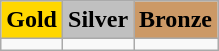<table class="wikitable">
<tr>
<td align=center bgcolor=gold> <strong>Gold</strong></td>
<td align=center bgcolor=silver> <strong>Silver</strong></td>
<td align=center bgcolor=cc9966> <strong>Bronze</strong></td>
</tr>
<tr>
<td></td>
<td></td>
<td></td>
</tr>
</table>
